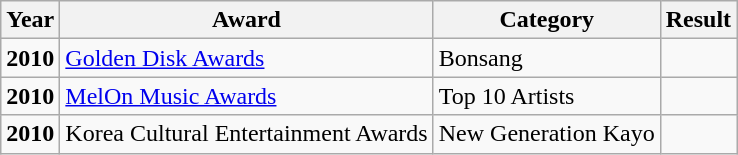<table class="wikitable">
<tr>
<th><strong>Year</strong></th>
<th><strong>Award</strong></th>
<th><strong>Category</strong></th>
<th><strong>Result</strong></th>
</tr>
<tr>
<td><strong>2010</strong></td>
<td><a href='#'>Golden Disk Awards</a></td>
<td>Bonsang</td>
<td></td>
</tr>
<tr>
<td><strong>2010</strong></td>
<td><a href='#'>MelOn Music Awards</a></td>
<td>Top 10 Artists</td>
<td></td>
</tr>
<tr>
<td><strong>2010</strong></td>
<td>Korea Cultural Entertainment Awards</td>
<td>New Generation Kayo</td>
<td></td>
</tr>
</table>
